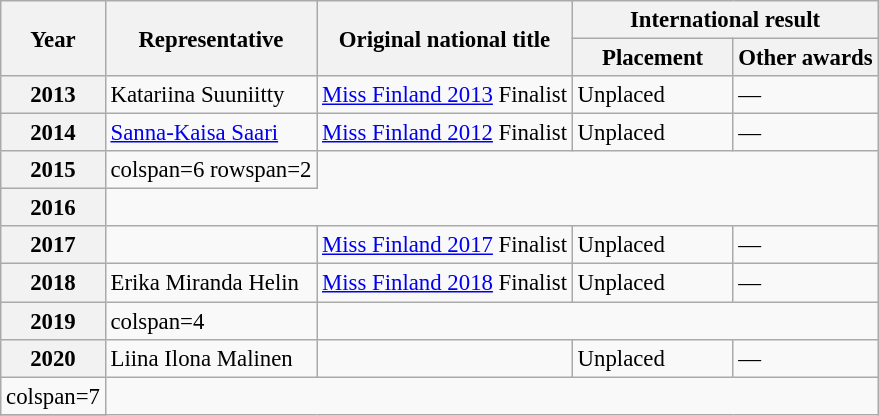<table class="wikitable defaultcenter col2left" style="font-size:95%;">
<tr>
<th rowspan=2>Year</th>
<th rowspan=2>Representative</th>
<th rowspan=2>Original national title</th>
<th colspan=2>International result</th>
</tr>
<tr>
<th width=100px>Placement</th>
<th>Other awards</th>
</tr>
<tr>
<th>2013</th>
<td>Katariina Suuniitty</td>
<td><a href='#'>Miss Finland 2013</a> Finalist</td>
<td>Unplaced</td>
<td>—</td>
</tr>
<tr>
<th>2014</th>
<td><a href='#'>Sanna-Kaisa Saari</a></td>
<td><a href='#'>Miss Finland 2012</a> Finalist</td>
<td>Unplaced</td>
<td>—</td>
</tr>
<tr>
<th>2015</th>
<td>colspan=6 rowspan=2 </td>
</tr>
<tr>
<th>2016</th>
</tr>
<tr>
<th>2017</th>
<td></td>
<td><a href='#'>Miss Finland 2017</a> Finalist</td>
<td>Unplaced</td>
<td>—</td>
</tr>
<tr>
<th>2018</th>
<td>Erika Miranda Helin</td>
<td><a href='#'>Miss Finland 2018</a> Finalist</td>
<td>Unplaced</td>
<td>—</td>
</tr>
<tr>
<th>2019</th>
<td>colspan=4 </td>
</tr>
<tr>
<th>2020</th>
<td>Liina Ilona Malinen</td>
<td></td>
<td>Unplaced</td>
<td>—</td>
</tr>
<tr>
<td>colspan=7 </td>
</tr>
<tr>
</tr>
</table>
